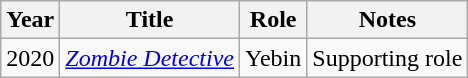<table class="wikitable plainrowheaders">
<tr>
<th>Year</th>
<th>Title</th>
<th>Role</th>
<th>Notes</th>
</tr>
<tr>
<td>2020</td>
<td><em><a href='#'>Zombie Detective</a></em></td>
<td>Yebin</td>
<td>Supporting role</td>
</tr>
</table>
